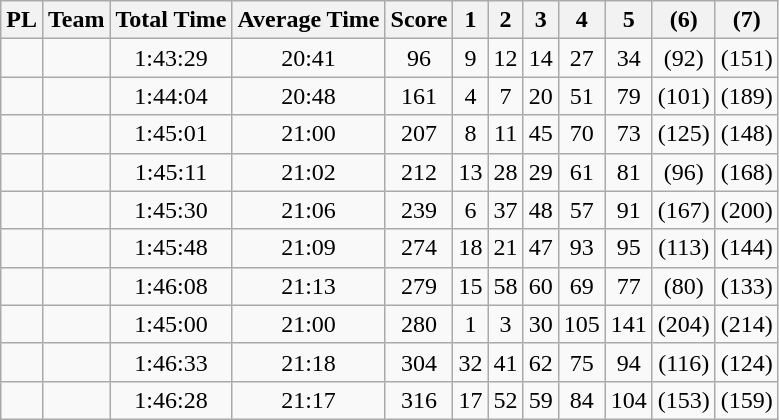<table class="wikitable sortable" style="text-align:center">
<tr>
<th>PL</th>
<th>Team</th>
<th>Total Time</th>
<th>Average Time</th>
<th>Score</th>
<th>1</th>
<th>2</th>
<th>3</th>
<th>4</th>
<th>5</th>
<th>(6)</th>
<th>(7)</th>
</tr>
<tr>
<td></td>
<td></td>
<td>1:43:29</td>
<td>20:41</td>
<td>96</td>
<td>9</td>
<td>12</td>
<td>14</td>
<td>27</td>
<td>34</td>
<td>(92)</td>
<td>(151)</td>
</tr>
<tr>
<td></td>
<td></td>
<td>1:44:04</td>
<td>20:48</td>
<td>161</td>
<td>4</td>
<td>7</td>
<td>20</td>
<td>51</td>
<td>79</td>
<td>(101)</td>
<td>(189)</td>
</tr>
<tr>
<td></td>
<td></td>
<td>1:45:01</td>
<td>21:00</td>
<td>207</td>
<td>8</td>
<td>11</td>
<td>45</td>
<td>70</td>
<td>73</td>
<td>(125)</td>
<td>(148)</td>
</tr>
<tr>
<td></td>
<td></td>
<td>1:45:11</td>
<td>21:02</td>
<td>212</td>
<td>13</td>
<td>28</td>
<td>29</td>
<td>61</td>
<td>81</td>
<td>(96)</td>
<td>(168)</td>
</tr>
<tr>
<td></td>
<td></td>
<td>1:45:30</td>
<td>21:06</td>
<td>239</td>
<td>6</td>
<td>37</td>
<td>48</td>
<td>57</td>
<td>91</td>
<td>(167)</td>
<td>(200)</td>
</tr>
<tr>
<td></td>
<td></td>
<td>1:45:48</td>
<td>21:09</td>
<td>274</td>
<td>18</td>
<td>21</td>
<td>47</td>
<td>93</td>
<td>95</td>
<td>(113)</td>
<td>(144)</td>
</tr>
<tr>
<td></td>
<td></td>
<td>1:46:08</td>
<td>21:13</td>
<td>279</td>
<td>15</td>
<td>58</td>
<td>60</td>
<td>69</td>
<td>77</td>
<td>(80)</td>
<td>(133)</td>
</tr>
<tr>
<td></td>
<td></td>
<td>1:45:00</td>
<td>21:00</td>
<td>280</td>
<td>1</td>
<td>3</td>
<td>30</td>
<td>105</td>
<td>141</td>
<td>(204)</td>
<td>(214)</td>
</tr>
<tr>
<td></td>
<td></td>
<td>1:46:33</td>
<td>21:18</td>
<td>304</td>
<td>32</td>
<td>41</td>
<td>62</td>
<td>75</td>
<td>94</td>
<td>(116)</td>
<td>(124)</td>
</tr>
<tr>
<td></td>
<td></td>
<td>1:46:28</td>
<td>21:17</td>
<td>316</td>
<td>17</td>
<td>52</td>
<td>59</td>
<td>84</td>
<td>104</td>
<td>(153)</td>
<td>(159)</td>
</tr>
</table>
